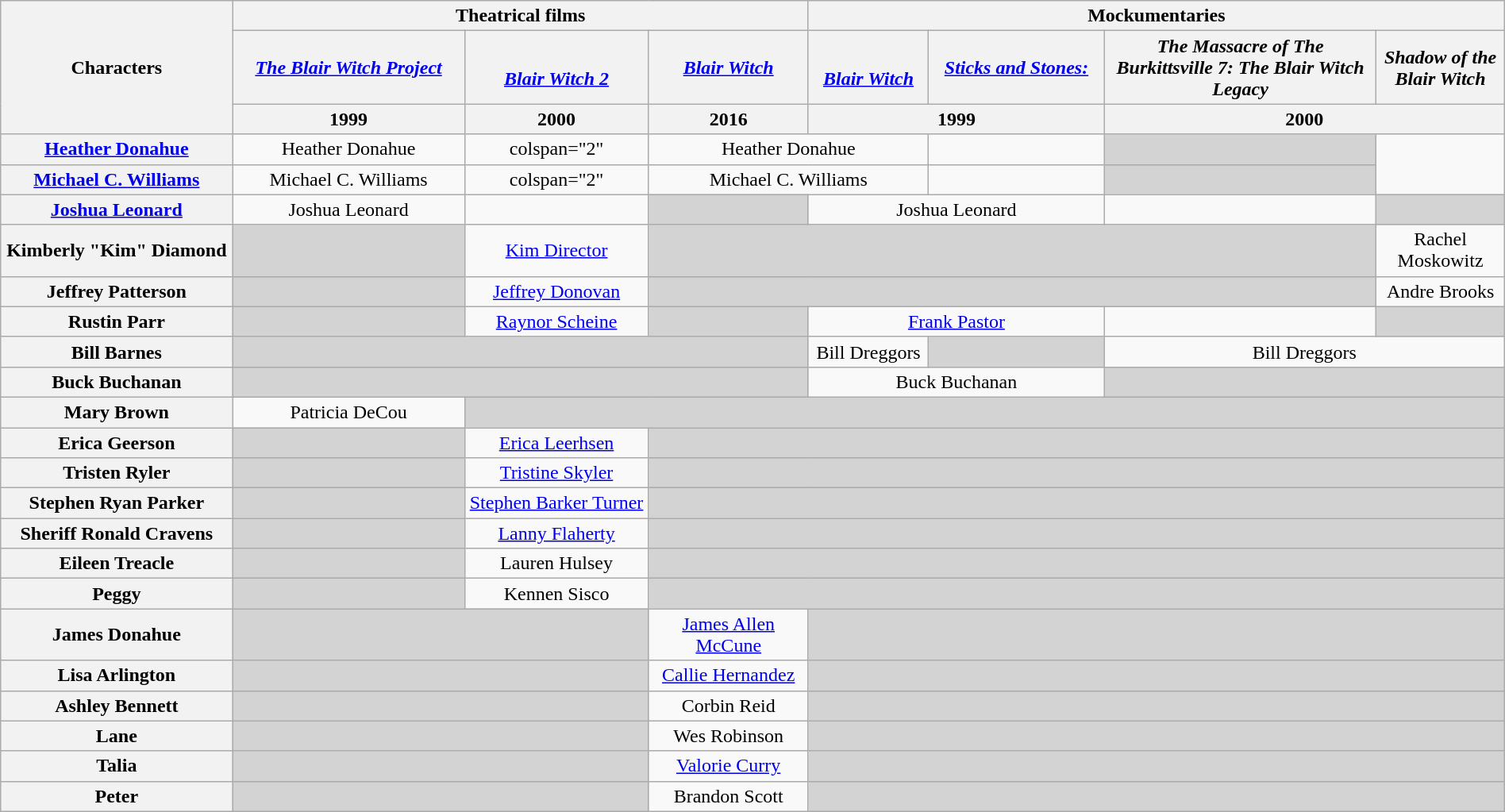<table class="wikitable" style="text-align:center; width:100%">
<tr>
<th rowspan="3" score="col" width="14.5%">Characters</th>
<th colspan="3">Theatrical films</th>
<th colspan="4">Mockumentaries</th>
</tr>
<tr>
<th score="col" width="14.5%"><em><a href='#'>The Blair Witch Project</a></em></th>
<th score="col" width="11.5%"><em><a href='#'><br>Blair Witch 2</a></em></th>
<th score="col" width="10%"><em><a href='#'>Blair Witch</a></em></th>
<th score="col" width="7.5%"><em><a href='#'><br>Blair Witch</a></em></th>
<th score="col" width="11%"><em><a href='#'>Sticks and Stones:<br></a></em></th>
<th score="col" width="17%"><em>The Massacre of The Burkittsville 7: The Blair Witch Legacy</em></th>
<th score="col" width="8%"><em>Shadow of the Blair Witch</em></th>
</tr>
<tr>
<th>1999</th>
<th>2000</th>
<th>2016</th>
<th colspan="2">1999</th>
<th colspan="2">2000</th>
</tr>
<tr>
<th><a href='#'>Heather Donahue</a></th>
<td>Heather Donahue</td>
<td>colspan="2" </td>
<td colspan="2">Heather Donahue</td>
<td></td>
<td style="background-color:#D3D3D3;"></td>
</tr>
<tr>
<th><a href='#'>Michael C. Williams</a></th>
<td>Michael C. Williams</td>
<td>colspan="2" </td>
<td colspan="2">Michael C. Williams</td>
<td></td>
<td style="background-color:#D3D3D3;"></td>
</tr>
<tr>
<th><a href='#'>Joshua Leonard</a></th>
<td>Joshua Leonard</td>
<td></td>
<td style="background-color:#D3D3D3;"></td>
<td colspan="2">Joshua Leonard</td>
<td></td>
<td style="background-color:#D3D3D3;"></td>
</tr>
<tr>
<th>Kimberly "Kim" Diamond</th>
<td style="background-color:#D3D3D3;"></td>
<td><a href='#'>Kim Director</a></td>
<td colspan="4" style="background-color:#D3D3D3;"></td>
<td>Rachel Moskowitz</td>
</tr>
<tr>
<th>Jeffrey Patterson</th>
<td style="background-color:#D3D3D3;"></td>
<td><a href='#'>Jeffrey Donovan</a></td>
<td colspan="4" style="background-color:#D3D3D3;"></td>
<td>Andre Brooks</td>
</tr>
<tr>
<th>Rustin Parr</th>
<td style="background:lightgrey;"></td>
<td><a href='#'>Raynor Scheine</a></td>
<td style="background:lightgrey;"></td>
<td colspan="2"><a href='#'>Frank Pastor</a></td>
<td></td>
<td style="background-color:#D3D3D3;"></td>
</tr>
<tr>
<th>Bill Barnes</th>
<td colspan="3" style="background-color:#D3D3D3;"></td>
<td>Bill Dreggors</td>
<td style="background-color:#D3D3D3;"></td>
<td colspan="2">Bill Dreggors</td>
</tr>
<tr>
<th>Buck Buchanan</th>
<td colspan="3" style="background-color:#D3D3D3;"></td>
<td colspan="2">Buck Buchanan</td>
<td colspan="2" style="background-color:#D3D3D3;"></td>
</tr>
<tr>
<th>Mary Brown</th>
<td>Patricia DeCou</td>
<td colspan="6" style="background-color:#D3D3D3;"></td>
</tr>
<tr>
<th>Erica Geerson</th>
<td style="background-color:#D3D3D3;"></td>
<td><a href='#'>Erica Leerhsen</a></td>
<td colspan="5" style="background-color:#D3D3D3;"></td>
</tr>
<tr>
<th>Tristen Ryler</th>
<td style="background-color:#D3D3D3;"></td>
<td><a href='#'>Tristine Skyler</a></td>
<td colspan="5" style="background-color:#D3D3D3;"></td>
</tr>
<tr>
<th>Stephen Ryan Parker</th>
<td style="background-color:#D3D3D3;"></td>
<td><a href='#'>Stephen Barker Turner</a></td>
<td colspan="5" style="background-color:#D3D3D3;"></td>
</tr>
<tr>
<th>Sheriff Ronald Cravens</th>
<td style="background-color:#D3D3D3;"></td>
<td><a href='#'>Lanny Flaherty</a></td>
<td colspan="5" style="background-color:#D3D3D3;"></td>
</tr>
<tr>
<th>Eileen Treacle</th>
<td style="background-color:#D3D3D3;"></td>
<td>Lauren Hulsey</td>
<td colspan="5" style="background-color:#D3D3D3;"></td>
</tr>
<tr>
<th>Peggy</th>
<td style="background-color:#D3D3D3;"></td>
<td>Kennen Sisco</td>
<td colspan="5" style="background-color:#D3D3D3;"></td>
</tr>
<tr>
<th>James Donahue</th>
<td colspan="2" style="background-color:#D3D3D3;"></td>
<td><a href='#'>James Allen McCune</a></td>
<td colspan="4" style="background-color:#D3D3D3;"></td>
</tr>
<tr>
<th>Lisa Arlington</th>
<td colspan="2" style="background-color:#D3D3D3;"></td>
<td><a href='#'>Callie Hernandez</a></td>
<td colspan="4" style="background-color:#D3D3D3;"></td>
</tr>
<tr>
<th>Ashley Bennett</th>
<td colspan="2" style="background-color:#D3D3D3;"></td>
<td>Corbin Reid</td>
<td colspan="4" style="background-color:#D3D3D3;"></td>
</tr>
<tr>
<th>Lane</th>
<td colspan="2" style="background-color:#D3D3D3;"></td>
<td>Wes Robinson</td>
<td colspan="4" style="background-color:#D3D3D3;"></td>
</tr>
<tr>
<th>Talia</th>
<td colspan="2" style="background-color:#D3D3D3;"></td>
<td><a href='#'>Valorie Curry</a></td>
<td colspan="4" style="background-color:#D3D3D3;"></td>
</tr>
<tr>
<th>Peter</th>
<td colspan="2" style="background-color:#D3D3D3;"></td>
<td>Brandon Scott</td>
<td colspan="4" style="background-color:#D3D3D3;"></td>
</tr>
</table>
